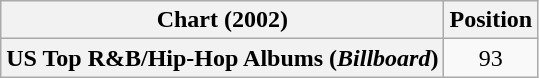<table class="wikitable plainrowheaders">
<tr>
<th scope="col">Chart (2002)</th>
<th scope="col">Position</th>
</tr>
<tr>
<th scope="row">US Top R&B/Hip-Hop Albums (<em>Billboard</em>)</th>
<td style="text-align:center;">93</td>
</tr>
</table>
